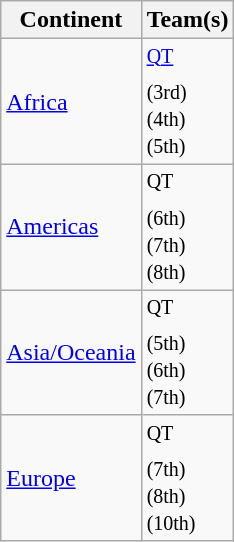<table class="wikitable">
<tr>
<th>Continent</th>
<th>Team(s)</th>
</tr>
<tr>
<td><a href='#'>Africa</a></td>
<td> <sup><a href='#'>QT</a></sup><br> <small>(3rd) </small><br> <small>(4th)</small><br> <small>(5th)</small></td>
</tr>
<tr>
<td><a href='#'>Americas</a></td>
<td> <sup>QT</sup><br> <small>(6th)</small><br> <small>(7th)</small><br> <small>(8th)</small></td>
</tr>
<tr>
<td><a href='#'>Asia/Oceania</a></td>
<td> <sup>QT</sup><br> <small>(5th)</small><br> <small>(6th)</small><br> <small>(7th)</small></td>
</tr>
<tr>
<td><a href='#'>Europe</a></td>
<td> <sup>QT</sup><br> <small>(7th)</small><br> <small>(8th)</small><br> <small>(10th)</small></td>
</tr>
</table>
